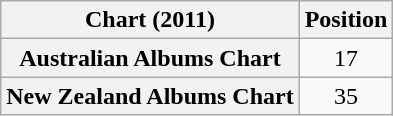<table class="wikitable sortable plainrowheaders" style="text-align:center">
<tr>
<th scope="col">Chart (2011)</th>
<th scope="col">Position</th>
</tr>
<tr>
<th scope="row">Australian Albums Chart</th>
<td>17</td>
</tr>
<tr>
<th scope="row">New Zealand Albums Chart</th>
<td>35</td>
</tr>
</table>
